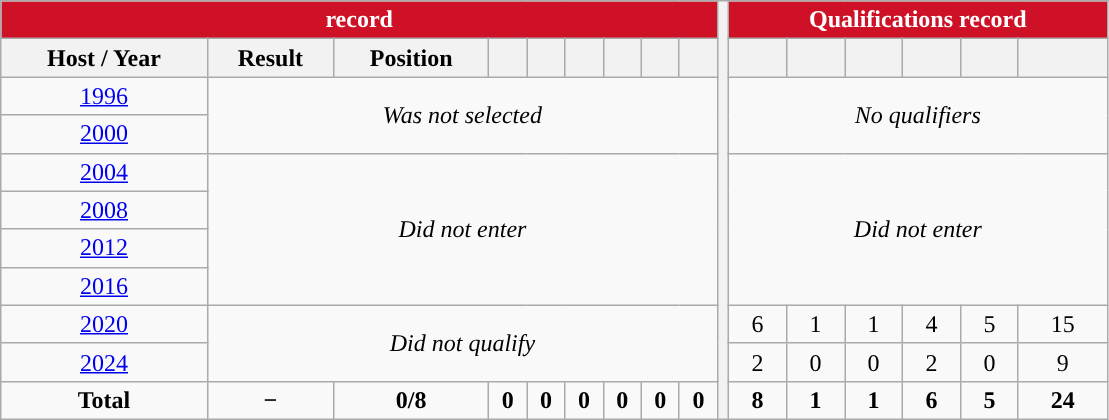<table class="wikitable" style="text-align: center;">
<tr>
<th style="background: #CE1126; color: #FFFFFF;" colspan=9><a href='#'></a> record</th>
<th style="width:1%;" rowspan="23"></th>
<th colspan=6 style="background: #CE1126; color: #FFFFFF;">Qualifications record</th>
</tr>
<tr>
<th>Host / Year</th>
<th>Result</th>
<th>Position</th>
<th></th>
<th></th>
<th></th>
<th></th>
<th></th>
<th></th>
<th></th>
<th></th>
<th></th>
<th></th>
<th></th>
<th></th>
</tr>
<tr>
<td> <a href='#'>1996</a></td>
<td rowspan=2 colspan=8><em>Was not selected</em></td>
<td rowspan=2 colspan=6><em>No qualifiers</em></td>
</tr>
<tr>
<td> <a href='#'>2000</a></td>
</tr>
<tr>
<td> <a href='#'>2004</a></td>
<td rowspan=4 colspan=8><em>Did not enter</em></td>
<td rowspan=4 colspan=6><em>Did not enter</em></td>
</tr>
<tr>
<td> <a href='#'>2008</a></td>
</tr>
<tr>
<td> <a href='#'>2012</a></td>
</tr>
<tr>
<td> <a href='#'>2016</a></td>
</tr>
<tr>
<td> <a href='#'>2020</a></td>
<td rowspan=2 colspan=8><em>Did not qualify</em></td>
<td>6</td>
<td>1</td>
<td>1</td>
<td>4</td>
<td>5</td>
<td>15</td>
</tr>
<tr>
<td> <a href='#'>2024</a></td>
<td>2</td>
<td>0</td>
<td>0</td>
<td>2</td>
<td>0</td>
<td>9</td>
</tr>
<tr>
<td><strong>Total</strong></td>
<td><strong>−</strong></td>
<td><strong>0/8</strong></td>
<td><strong>0</strong></td>
<td><strong>0</strong></td>
<td><strong>0</strong></td>
<td><strong>0</strong></td>
<td><strong>0</strong></td>
<td><strong>0</strong></td>
<td><strong>8</strong></td>
<td><strong>1</strong></td>
<td><strong>1</strong></td>
<td><strong>6</strong></td>
<td><strong>5</strong></td>
<td><strong>24</strong></td>
</tr>
</table>
